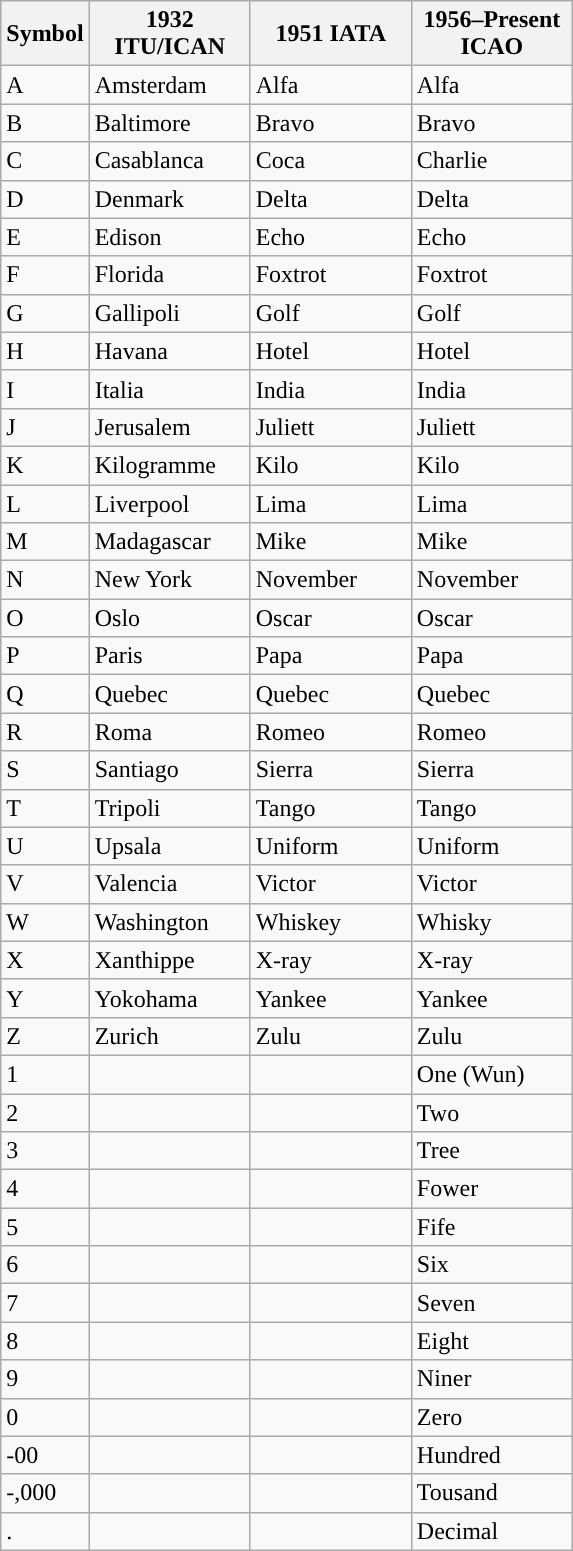<table class="wikitable">
<tr>
<th>Symbol</th>
<th style="width:100px;">1932 ITU/ICAN</th>
<th style="width:100px;">1951 IATA</th>
<th style="width:100px;">1956–Present ICAO</th>
</tr>
<tr>
<td>A</td>
<td>Amsterdam</td>
<td>Alfa</td>
<td>Alfa</td>
</tr>
<tr>
<td>B</td>
<td>Baltimore</td>
<td>Bravo</td>
<td>Bravo</td>
</tr>
<tr>
<td>C</td>
<td>Casablanca</td>
<td>Coca</td>
<td>Charlie</td>
</tr>
<tr>
<td>D</td>
<td>Denmark</td>
<td>Delta</td>
<td>Delta</td>
</tr>
<tr>
<td>E</td>
<td>Edison</td>
<td>Echo</td>
<td>Echo</td>
</tr>
<tr>
<td>F</td>
<td>Florida</td>
<td>Foxtrot</td>
<td>Foxtrot</td>
</tr>
<tr>
<td>G</td>
<td>Gallipoli</td>
<td>Golf</td>
<td>Golf</td>
</tr>
<tr>
<td>H</td>
<td>Havana</td>
<td>Hotel</td>
<td>Hotel</td>
</tr>
<tr>
<td>I</td>
<td>Italia</td>
<td>India</td>
<td>India</td>
</tr>
<tr>
<td>J</td>
<td>Jerusalem</td>
<td>Juliett</td>
<td>Juliett</td>
</tr>
<tr>
<td>K</td>
<td>Kilogramme</td>
<td>Kilo</td>
<td>Kilo</td>
</tr>
<tr>
<td>L</td>
<td>Liverpool</td>
<td>Lima</td>
<td>Lima</td>
</tr>
<tr>
<td>M</td>
<td>Madagascar</td>
<td>Mike</td>
<td>Mike</td>
</tr>
<tr>
<td>N</td>
<td>New York</td>
<td>November</td>
<td>November</td>
</tr>
<tr>
<td>O</td>
<td>Oslo</td>
<td>Oscar</td>
<td>Oscar</td>
</tr>
<tr>
<td>P</td>
<td>Paris</td>
<td>Papa</td>
<td>Papa</td>
</tr>
<tr>
<td>Q</td>
<td>Quebec</td>
<td>Quebec</td>
<td>Quebec</td>
</tr>
<tr>
<td>R</td>
<td>Roma</td>
<td>Romeo</td>
<td>Romeo</td>
</tr>
<tr>
<td>S</td>
<td>Santiago</td>
<td>Sierra</td>
<td>Sierra</td>
</tr>
<tr>
<td>T</td>
<td>Tripoli</td>
<td>Tango</td>
<td>Tango</td>
</tr>
<tr>
<td>U</td>
<td>Upsala</td>
<td>Uniform</td>
<td>Uniform</td>
</tr>
<tr>
<td>V</td>
<td>Valencia</td>
<td>Victor</td>
<td>Victor</td>
</tr>
<tr>
<td>W</td>
<td>Washington</td>
<td>Whiskey</td>
<td>Whisky</td>
</tr>
<tr>
<td>X</td>
<td>Xanthippe</td>
<td>X-ray</td>
<td>X-ray</td>
</tr>
<tr>
<td>Y</td>
<td>Yokohama</td>
<td>Yankee</td>
<td>Yankee</td>
</tr>
<tr>
<td>Z</td>
<td>Zurich</td>
<td>Zulu</td>
<td>Zulu</td>
</tr>
<tr>
<td>1</td>
<td></td>
<td></td>
<td>One (Wun)</td>
</tr>
<tr>
<td>2</td>
<td></td>
<td></td>
<td>Two</td>
</tr>
<tr>
<td>3</td>
<td></td>
<td></td>
<td>Tree</td>
</tr>
<tr>
<td>4</td>
<td></td>
<td></td>
<td>Fower</td>
</tr>
<tr>
<td>5</td>
<td></td>
<td></td>
<td>Fife</td>
</tr>
<tr>
<td>6</td>
<td></td>
<td></td>
<td>Six</td>
</tr>
<tr>
<td>7</td>
<td></td>
<td></td>
<td>Seven</td>
</tr>
<tr>
<td>8</td>
<td></td>
<td></td>
<td>Eight</td>
</tr>
<tr>
<td>9</td>
<td></td>
<td></td>
<td>Niner</td>
</tr>
<tr>
<td>0</td>
<td></td>
<td></td>
<td>Zero</td>
</tr>
<tr>
<td>-00</td>
<td></td>
<td></td>
<td>Hundred</td>
</tr>
<tr>
<td>-,000</td>
<td></td>
<td></td>
<td>Tousand</td>
</tr>
<tr>
<td>.</td>
<td></td>
<td></td>
<td>Decimal</td>
</tr>
</table>
